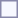<table style="border:1px solid #8888aa; background-color:#f7f8ff; padding:5px; font-size:95%; margin: 0px 12px 12px 0px;">
</table>
